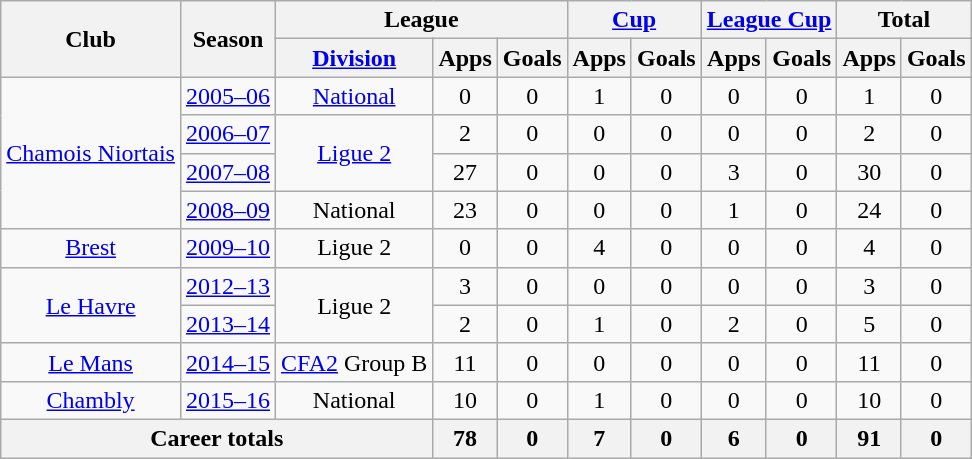<table class="wikitable" style="text-align:center">
<tr>
<th rowspan="2">Club</th>
<th rowspan="2">Season</th>
<th colspan="3">League</th>
<th colspan="2"><a href='#'>Cup</a></th>
<th colspan="2"><a href='#'>League Cup</a></th>
<th colspan="2">Total</th>
</tr>
<tr>
<th><a href='#'>Division</a></th>
<th>Apps</th>
<th>Goals</th>
<th>Apps</th>
<th>Goals</th>
<th>Apps</th>
<th>Goals</th>
<th>Apps</th>
<th>Goals</th>
</tr>
<tr>
<td rowspan="4"><a href='#'>Chamois Niortais</a></td>
<td><a href='#'>2005–06</a></td>
<td><a href='#'>National</a></td>
<td>0</td>
<td>0</td>
<td>1</td>
<td>0</td>
<td>0</td>
<td>0</td>
<td>1</td>
<td>0</td>
</tr>
<tr>
<td><a href='#'>2006–07</a></td>
<td rowspan="2"><a href='#'>Ligue 2</a></td>
<td>2</td>
<td>0</td>
<td>0</td>
<td>0</td>
<td>0</td>
<td>0</td>
<td>2</td>
<td>0</td>
</tr>
<tr>
<td><a href='#'>2007–08</a></td>
<td>27</td>
<td>0</td>
<td>0</td>
<td>0</td>
<td>3</td>
<td>0</td>
<td>30</td>
<td>0</td>
</tr>
<tr>
<td><a href='#'>2008–09</a></td>
<td>National</td>
<td>23</td>
<td>0</td>
<td>0</td>
<td>0</td>
<td>1</td>
<td>0</td>
<td>24</td>
<td>0</td>
</tr>
<tr>
<td><a href='#'>Brest</a></td>
<td><a href='#'>2009–10</a></td>
<td>Ligue 2</td>
<td>0</td>
<td>0</td>
<td>4</td>
<td>0</td>
<td>0</td>
<td>0</td>
<td>4</td>
<td>0</td>
</tr>
<tr>
<td rowspan="2"><a href='#'>Le Havre</a></td>
<td><a href='#'>2012–13</a></td>
<td rowspan="2">Ligue 2</td>
<td>3</td>
<td>0</td>
<td>0</td>
<td>0</td>
<td>0</td>
<td>0</td>
<td>3</td>
<td>0</td>
</tr>
<tr>
<td><a href='#'>2013–14</a></td>
<td>2</td>
<td>0</td>
<td>1</td>
<td>0</td>
<td>2</td>
<td>0</td>
<td>5</td>
<td>0</td>
</tr>
<tr>
<td><a href='#'>Le Mans</a></td>
<td><a href='#'>2014–15</a></td>
<td><a href='#'>CFA2</a> Group B</td>
<td>11</td>
<td>0</td>
<td>0</td>
<td>0</td>
<td>0</td>
<td>0</td>
<td>11</td>
<td>0</td>
</tr>
<tr>
<td><a href='#'>Chambly</a></td>
<td><a href='#'>2015–16</a></td>
<td>National</td>
<td>10</td>
<td>0</td>
<td>1</td>
<td>0</td>
<td>0</td>
<td>0</td>
<td>10</td>
<td>0</td>
</tr>
<tr>
<th colspan="3">Career totals</th>
<th>78</th>
<th>0</th>
<th>7</th>
<th>0</th>
<th>6</th>
<th>0</th>
<th>91</th>
<th>0</th>
</tr>
</table>
